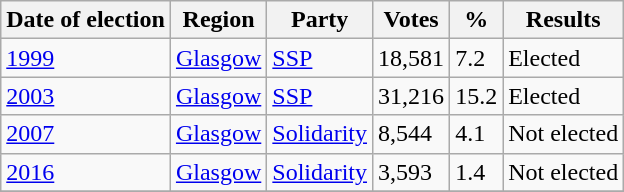<table class="wikitable">
<tr>
<th>Date of election</th>
<th>Region</th>
<th>Party</th>
<th>Votes</th>
<th>%</th>
<th>Results</th>
</tr>
<tr>
<td><a href='#'>1999</a></td>
<td><a href='#'>Glasgow</a></td>
<td><a href='#'>SSP</a></td>
<td>18,581</td>
<td>7.2</td>
<td>Elected</td>
</tr>
<tr>
<td><a href='#'>2003</a></td>
<td><a href='#'>Glasgow</a></td>
<td><a href='#'>SSP</a></td>
<td>31,216</td>
<td>15.2</td>
<td>Elected</td>
</tr>
<tr>
<td><a href='#'>2007</a></td>
<td><a href='#'>Glasgow</a></td>
<td><a href='#'>Solidarity</a></td>
<td>8,544</td>
<td>4.1</td>
<td>Not elected</td>
</tr>
<tr>
<td><a href='#'>2016</a></td>
<td><a href='#'>Glasgow</a></td>
<td><a href='#'>Solidarity</a></td>
<td>3,593</td>
<td>1.4</td>
<td>Not elected</td>
</tr>
<tr>
</tr>
</table>
